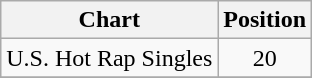<table class="wikitable">
<tr>
<th>Chart</th>
<th>Position</th>
</tr>
<tr>
<td>U.S. Hot Rap Singles</td>
<td align="center">20</td>
</tr>
<tr>
</tr>
</table>
